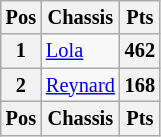<table class="wikitable" style="font-size: 85%;; text-align:center;">
<tr valign="top">
<th valign="middle">Pos</th>
<th valign="middle">Chassis</th>
<th valign="middle">Pts</th>
</tr>
<tr>
<th>1</th>
<td align="left"> <a href='#'>Lola</a></td>
<th>462</th>
</tr>
<tr>
<th>2</th>
<td align="left"> <a href='#'>Reynard</a></td>
<th>168</th>
</tr>
<tr>
<th valign="middle">Pos</th>
<th valign="middle">Chassis</th>
<th valign="middle">Pts</th>
</tr>
</table>
